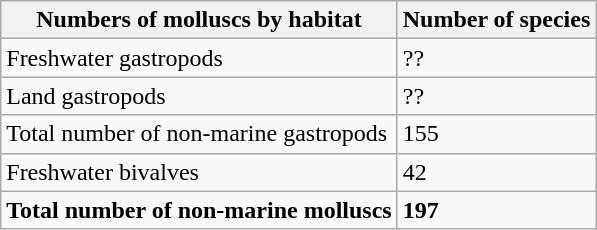<table class="wikitable">
<tr>
<th>Numbers of molluscs by habitat</th>
<th>Number of species</th>
</tr>
<tr>
<td>Freshwater gastropods</td>
<td>??</td>
</tr>
<tr>
<td>Land gastropods</td>
<td>??</td>
</tr>
<tr>
<td>Total number of non-marine gastropods</td>
<td>155</td>
</tr>
<tr>
<td>Freshwater bivalves</td>
<td>42</td>
</tr>
<tr>
<td><strong>Total number of non-marine molluscs</strong></td>
<td><strong>197</strong></td>
</tr>
</table>
